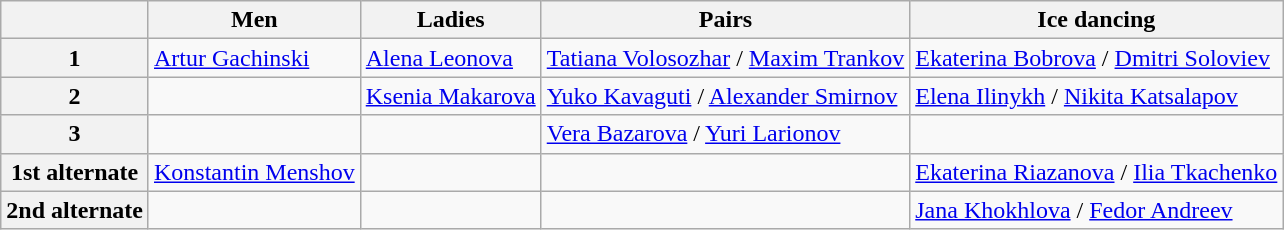<table class="wikitable">
<tr>
<th></th>
<th>Men</th>
<th>Ladies</th>
<th>Pairs</th>
<th>Ice dancing</th>
</tr>
<tr>
<th>1</th>
<td><a href='#'>Artur Gachinski</a></td>
<td><a href='#'>Alena Leonova</a></td>
<td><a href='#'>Tatiana Volosozhar</a> / <a href='#'>Maxim Trankov</a></td>
<td><a href='#'>Ekaterina Bobrova</a> / <a href='#'>Dmitri Soloviev</a></td>
</tr>
<tr>
<th>2</th>
<td></td>
<td><a href='#'>Ksenia Makarova</a></td>
<td><a href='#'>Yuko Kavaguti</a> / <a href='#'>Alexander Smirnov</a></td>
<td><a href='#'>Elena Ilinykh</a> / <a href='#'>Nikita Katsalapov</a></td>
</tr>
<tr>
<th>3</th>
<td></td>
<td></td>
<td><a href='#'>Vera Bazarova</a> / <a href='#'>Yuri Larionov</a></td>
<td></td>
</tr>
<tr>
<th>1st alternate</th>
<td><a href='#'>Konstantin Menshov</a></td>
<td></td>
<td></td>
<td><a href='#'>Ekaterina Riazanova</a> / <a href='#'>Ilia Tkachenko</a></td>
</tr>
<tr>
<th>2nd alternate</th>
<td></td>
<td></td>
<td></td>
<td><a href='#'>Jana Khokhlova</a> / <a href='#'>Fedor Andreev</a></td>
</tr>
</table>
